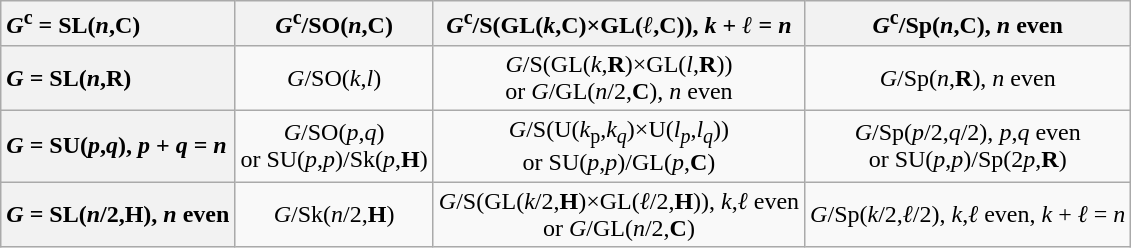<table class="wikitable" style="text-align:center">
<tr>
<th style="text-align:left"><em>G</em><sup>c</sup> = SL(<em>n</em>,<strong>C</strong>)</th>
<th><em>G</em><sup>c</sup>/SO(<em>n</em>,<strong>C</strong>)</th>
<th><em>G</em><sup>c</sup>/S(GL(<em>k</em>,<strong>C</strong>)×GL(<em>ℓ</em>,<strong>C</strong>)), <em>k</em> + <em>ℓ</em> = <em>n</em></th>
<th><em>G</em><sup>c</sup>/Sp(<em>n</em>,<strong>C</strong>), <em>n</em> even</th>
</tr>
<tr>
<th style="text-align:left"><em>G</em> = SL(<em>n</em>,<strong>R</strong>)</th>
<td><em>G</em>/SO(<em>k</em>,<em>l</em>)</td>
<td><em>G</em>/S(GL(<em>k</em>,<strong>R</strong>)×GL(<em>l</em>,<strong>R</strong>)) <br> or <em>G</em>/GL(<em>n</em>/2,<strong>C</strong>), <em>n</em> even</td>
<td><em>G</em>/Sp(<em>n</em>,<strong>R</strong>), <em>n</em> even</td>
</tr>
<tr>
<th style="text-align:left"><em>G</em> = SU(<em>p</em>,<em>q</em>), <em>p</em> + <em>q</em> = <em>n</em></th>
<td><em>G</em>/SO(<em>p</em>,<em>q</em>) <br> or SU(<em>p</em>,<em>p</em>)/Sk(<em>p</em>,<strong>H</strong>)</td>
<td><em>G</em>/S(U(<em>k</em><sub>p</sub>,<em>k</em><sub><em>q</em></sub>)×U(<em>l</em><sub><em>p</em></sub>,<em>l</em><sub><em>q</em></sub>)) <br> or SU(<em>p</em>,<em>p</em>)/GL(<em>p</em>,<strong>C</strong>)</td>
<td><em>G</em>/Sp(<em>p</em>/2,<em>q</em>/2), <em>p</em>,<em>q</em> even <br> or SU(<em>p</em>,<em>p</em>)/Sp(2<em>p</em>,<strong>R</strong>)</td>
</tr>
<tr>
<th style="text-align:left"><em>G</em> = SL(<em>n</em>/2,<strong>H</strong>), <em>n</em> even</th>
<td><em>G</em>/Sk(<em>n</em>/2,<strong>H</strong>)</td>
<td><em>G</em>/S(GL(<em>k</em>/2,<strong>H</strong>)×GL(<em>ℓ</em>/2,<strong>H</strong>)), <em>k</em>,<em>ℓ</em> even <br> or <em>G</em>/GL(<em>n</em>/2,<strong>C</strong>)</td>
<td><em>G</em>/Sp(<em>k</em>/2,<em>ℓ</em>/2), <em>k</em>,<em>ℓ</em> even, <em>k</em> + <em>ℓ</em> = <em>n</em></td>
</tr>
</table>
